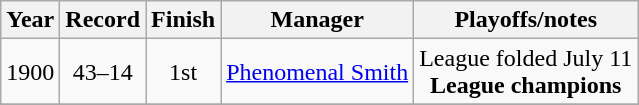<table class="wikitable" style="text-align:center">
<tr>
<th>Year</th>
<th>Record</th>
<th>Finish</th>
<th>Manager</th>
<th>Playoffs/notes</th>
</tr>
<tr align=center>
<td>1900</td>
<td>43–14</td>
<td>1st</td>
<td><a href='#'>Phenomenal Smith</a></td>
<td>League folded July 11<br><strong>League champions</strong></td>
</tr>
<tr align=center>
</tr>
<tr>
</tr>
</table>
